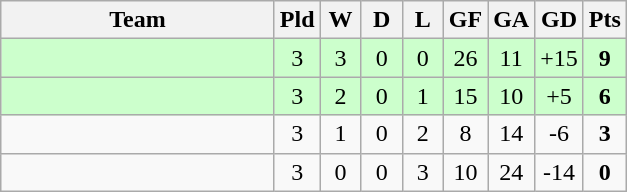<table class="wikitable" style="text-align: center;">
<tr>
<th width="175">Team</th>
<th width="20">Pld</th>
<th width="20">W</th>
<th width="20">D</th>
<th width="20">L</th>
<th width="20">GF</th>
<th width="20">GA</th>
<th width="20">GD</th>
<th width="20">Pts<br></th>
</tr>
<tr align=center bgcolor="ccffcc">
<td style="text-align:left;"></td>
<td>3</td>
<td>3</td>
<td>0</td>
<td>0</td>
<td>26</td>
<td>11</td>
<td>+15</td>
<td><strong>9</strong></td>
</tr>
<tr align=center bgcolor="ccffcc">
<td style="text-align:left;"></td>
<td>3</td>
<td>2</td>
<td>0</td>
<td>1</td>
<td>15</td>
<td>10</td>
<td>+5</td>
<td><strong>6</strong></td>
</tr>
<tr align=center>
<td style="text-align:left;"></td>
<td>3</td>
<td>1</td>
<td>0</td>
<td>2</td>
<td>8</td>
<td>14</td>
<td>-6</td>
<td><strong>3</strong></td>
</tr>
<tr align=center>
<td style="text-align:left;"></td>
<td>3</td>
<td>0</td>
<td>0</td>
<td>3</td>
<td>10</td>
<td>24</td>
<td>-14</td>
<td><strong>0</strong></td>
</tr>
</table>
